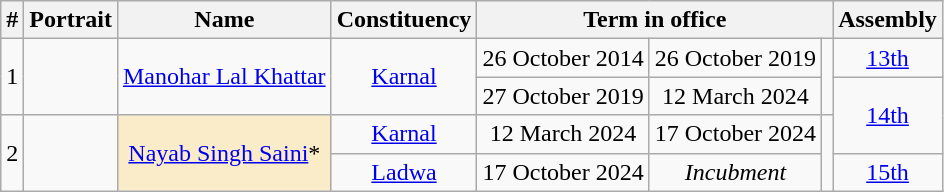<table class="wikitable plainrowheaders" style="text-align:center">
<tr align=center>
<th>#</th>
<th>Portrait</th>
<th>Name</th>
<th>Constituency</th>
<th colspan="3">Term in office</th>
<th>Assembly</th>
</tr>
<tr align="center">
<td rowspan="2">1</td>
<td rowspan="2"></td>
<td rowspan="2"><a href='#'>Manohar Lal Khattar</a></td>
<td rowspan="2"><a href='#'>Karnal</a></td>
<td>26 October 2014</td>
<td>26 October 2019</td>
<td rowspan="2"></td>
<td><a href='#'>13th</a></td>
</tr>
<tr align="center">
<td>27 October 2019</td>
<td>12 March 2024</td>
<td rowspan=2><a href='#'>14th</a></td>
</tr>
<tr>
<td rowspan="2">2</td>
<td rowspan="2"></td>
<td rowspan="2" style="background:#faecc8;text-align:center;"><a href='#'>Nayab Singh Saini</a>*</td>
<td rowspan="1"><a href='#'>Karnal</a></td>
<td>12 March 2024</td>
<td>17 October 2024</td>
<td rowspan="2"></td>
</tr>
<tr align="center">
<td><a href='#'>Ladwa</a></td>
<td>17 October 2024</td>
<td><em>Incubment</em></td>
<td><a href='#'>15th</a></td>
</tr>
</table>
